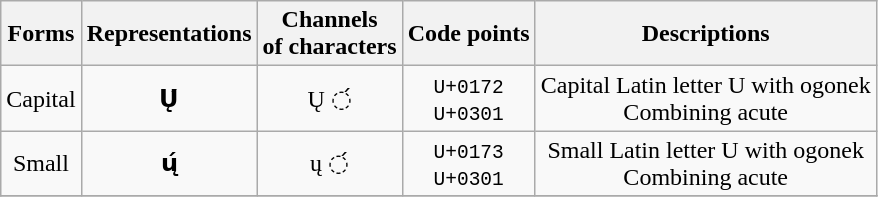<table class="wikitable" style="text-align: center">
<tr>
<th>Forms</th>
<th>Representations</th>
<th>Channels<br>of characters</th>
<th>Code points</th>
<th>Descriptions</th>
</tr>
<tr>
<td>Capital</td>
<td><strong>Ų́</strong></td>
<td>Ų ◌́</td>
<td><code>U+0172<br>U+0301</code></td>
<td>Capital Latin letter U with ogonek<br>Combining acute</td>
</tr>
<tr>
<td>Small</td>
<td><strong>ų́</strong></td>
<td>ų ◌́</td>
<td><code>U+0173<br>U+0301</code></td>
<td>Small Latin letter U with ogonek<br>Combining acute</td>
</tr>
<tr>
</tr>
</table>
